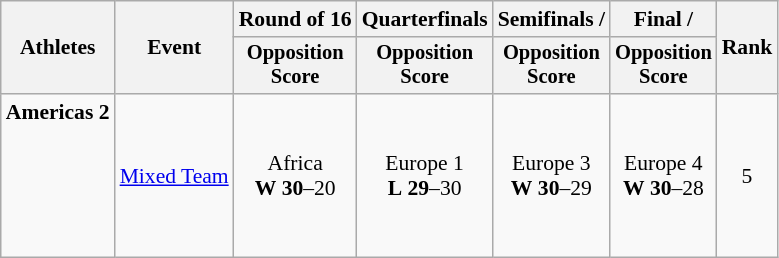<table class=wikitable style="font-size:90%">
<tr>
<th rowspan="2">Athletes</th>
<th rowspan="2">Event</th>
<th>Round of 16</th>
<th>Quarterfinals</th>
<th>Semifinals / </th>
<th>Final / </th>
<th rowspan=2>Rank</th>
</tr>
<tr style="font-size:95%">
<th>Opposition<br>Score</th>
<th>Opposition<br>Score</th>
<th>Opposition<br>Score</th>
<th>Opposition<br>Score</th>
</tr>
<tr align=center>
<td align=left><strong>Americas 2</strong><br><br><br><br><br><br></td>
<td align=left><a href='#'>Mixed Team</a></td>
<td>Africa<br><strong>W</strong> <strong>30</strong>–20</td>
<td>Europe 1<br><strong>L</strong> <strong>29</strong>–30</td>
<td>Europe 3<br><strong>W</strong> <strong>30</strong>–29</td>
<td>Europe 4<br><strong>W</strong> <strong>30</strong>–28</td>
<td>5</td>
</tr>
</table>
